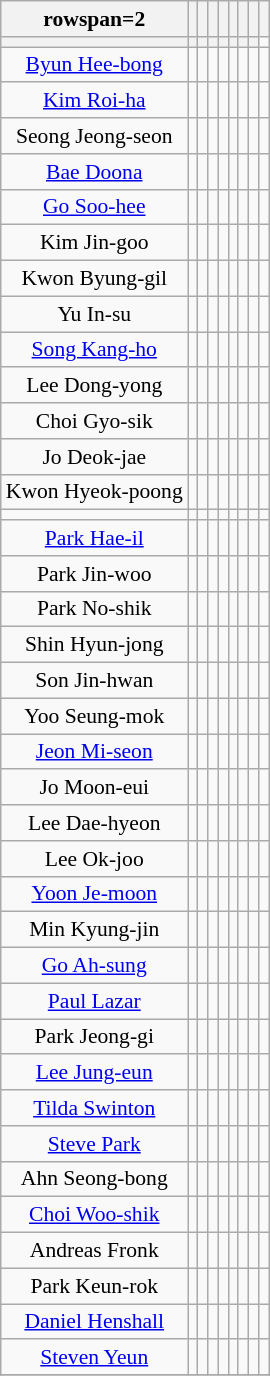<table class="wikitable plainrowheaders" style="text-align:center;font-size:90%">
<tr>
<th>rowspan=2 </th>
<th></th>
<th></th>
<th></th>
<th></th>
<th></th>
<th></th>
<th></th>
<th></th>
</tr>
<tr>
<th></th>
<th></th>
<th></th>
<th></th>
<th></th>
<th></th>
<th></th>
<th></th>
</tr>
<tr>
<td scope="row"><a href='#'>Byun Hee-bong</a></td>
<td></td>
<td></td>
<td></td>
<td></td>
<td></td>
<td></td>
<td></td>
<td></td>
</tr>
<tr>
<td scope="row"><a href='#'>Kim Roi-ha</a></td>
<td></td>
<td></td>
<td></td>
<td></td>
<td></td>
<td></td>
<td></td>
<td></td>
</tr>
<tr>
<td scope="row">Seong Jeong-seon</td>
<td></td>
<td></td>
<td></td>
<td></td>
<td></td>
<td></td>
<td></td>
<td></td>
</tr>
<tr>
<td scope="row"><a href='#'>Bae Doona</a></td>
<td></td>
<td></td>
<td></td>
<td></td>
<td></td>
<td></td>
<td></td>
<td></td>
</tr>
<tr>
<td scope="row"><a href='#'>Go Soo-hee</a></td>
<td></td>
<td></td>
<td></td>
<td></td>
<td></td>
<td></td>
<td></td>
<td></td>
</tr>
<tr>
<td scope="row">Kim Jin-goo</td>
<td></td>
<td></td>
<td></td>
<td></td>
<td></td>
<td></td>
<td></td>
<td></td>
</tr>
<tr>
<td scope="row">Kwon Byung-gil</td>
<td></td>
<td></td>
<td></td>
<td></td>
<td></td>
<td></td>
<td></td>
<td></td>
</tr>
<tr>
<td scope="row">Yu In-su</td>
<td></td>
<td></td>
<td></td>
<td></td>
<td></td>
<td></td>
<td></td>
<td></td>
</tr>
<tr>
<td scope="row"><a href='#'>Song Kang-ho</a></td>
<td></td>
<td></td>
<td></td>
<td></td>
<td></td>
<td></td>
<td></td>
<td></td>
</tr>
<tr>
<td scope="row">Lee Dong-yong</td>
<td></td>
<td></td>
<td></td>
<td></td>
<td></td>
<td></td>
<td></td>
<td></td>
</tr>
<tr>
<td scope="row">Choi Gyo-sik</td>
<td></td>
<td></td>
<td></td>
<td></td>
<td></td>
<td></td>
<td></td>
<td></td>
</tr>
<tr>
<td scope="row">Jo Deok-jae</td>
<td></td>
<td></td>
<td></td>
<td></td>
<td></td>
<td></td>
<td></td>
<td></td>
</tr>
<tr>
<td scope="row">Kwon Hyeok-poong</td>
<td></td>
<td></td>
<td></td>
<td></td>
<td></td>
<td></td>
<td></td>
<td></td>
</tr>
<tr>
<td scope="row"></td>
<td></td>
<td></td>
<td></td>
<td></td>
<td></td>
<td></td>
<td></td>
<td></td>
</tr>
<tr>
<td scope="row"><a href='#'>Park Hae-il</a></td>
<td></td>
<td></td>
<td></td>
<td></td>
<td></td>
<td></td>
<td></td>
<td></td>
</tr>
<tr>
<td scope="row">Park Jin-woo</td>
<td></td>
<td></td>
<td></td>
<td></td>
<td></td>
<td></td>
<td></td>
<td></td>
</tr>
<tr>
<td scope="row">Park No-shik</td>
<td></td>
<td></td>
<td></td>
<td></td>
<td></td>
<td></td>
<td></td>
<td></td>
</tr>
<tr>
<td scope="row">Shin Hyun-jong</td>
<td></td>
<td></td>
<td></td>
<td></td>
<td></td>
<td></td>
<td></td>
<td></td>
</tr>
<tr>
<td scope="row">Son Jin-hwan</td>
<td></td>
<td></td>
<td></td>
<td></td>
<td></td>
<td></td>
<td></td>
<td></td>
</tr>
<tr>
<td scope="row">Yoo Seung-mok</td>
<td></td>
<td></td>
<td></td>
<td></td>
<td></td>
<td></td>
<td></td>
<td></td>
</tr>
<tr>
<td scope="row"><a href='#'>Jeon Mi-seon</a></td>
<td></td>
<td></td>
<td></td>
<td></td>
<td></td>
<td></td>
<td></td>
<td></td>
</tr>
<tr>
<td scope="row">Jo Moon-eui</td>
<td></td>
<td></td>
<td></td>
<td></td>
<td></td>
<td></td>
<td></td>
<td></td>
</tr>
<tr>
<td scope="row">Lee Dae-hyeon</td>
<td></td>
<td></td>
<td></td>
<td></td>
<td></td>
<td></td>
<td></td>
<td></td>
</tr>
<tr>
<td scope="row">Lee Ok-joo</td>
<td></td>
<td></td>
<td></td>
<td></td>
<td></td>
<td></td>
<td></td>
<td></td>
</tr>
<tr>
<td scope="row"><a href='#'>Yoon Je-moon</a></td>
<td></td>
<td></td>
<td></td>
<td></td>
<td></td>
<td></td>
<td></td>
<td></td>
</tr>
<tr>
<td scope="row">Min Kyung-jin</td>
<td></td>
<td></td>
<td></td>
<td></td>
<td></td>
<td></td>
<td></td>
<td></td>
</tr>
<tr>
<td scope="row"><a href='#'>Go Ah-sung</a></td>
<td></td>
<td></td>
<td></td>
<td></td>
<td></td>
<td></td>
<td></td>
<td></td>
</tr>
<tr>
<td scope="row"><a href='#'>Paul Lazar</a></td>
<td></td>
<td></td>
<td></td>
<td></td>
<td></td>
<td></td>
<td></td>
<td></td>
</tr>
<tr>
<td scope="row">Park Jeong-gi</td>
<td></td>
<td></td>
<td></td>
<td></td>
<td></td>
<td></td>
<td></td>
<td></td>
</tr>
<tr>
<td scope="row"><a href='#'>Lee Jung-eun</a></td>
<td></td>
<td></td>
<td></td>
<td></td>
<td></td>
<td></td>
<td></td>
<td></td>
</tr>
<tr>
<td scope="row"><a href='#'>Tilda Swinton</a></td>
<td></td>
<td></td>
<td></td>
<td></td>
<td></td>
<td></td>
<td></td>
<td></td>
</tr>
<tr>
<td scope="row"><a href='#'>Steve Park</a></td>
<td></td>
<td></td>
<td></td>
<td></td>
<td></td>
<td></td>
<td></td>
<td></td>
</tr>
<tr>
<td scope="row">Ahn Seong-bong</td>
<td></td>
<td></td>
<td></td>
<td></td>
<td></td>
<td></td>
<td></td>
<td></td>
</tr>
<tr>
<td scope="row"><a href='#'>Choi Woo-shik</a></td>
<td></td>
<td></td>
<td></td>
<td></td>
<td></td>
<td></td>
<td></td>
<td></td>
</tr>
<tr>
<td scope="row">Andreas Fronk</td>
<td></td>
<td></td>
<td></td>
<td></td>
<td></td>
<td></td>
<td></td>
<td></td>
</tr>
<tr>
<td scope="row">Park Keun-rok</td>
<td></td>
<td></td>
<td></td>
<td></td>
<td></td>
<td></td>
<td></td>
<td></td>
</tr>
<tr>
<td scope="row"><a href='#'>Daniel Henshall</a></td>
<td></td>
<td></td>
<td></td>
<td></td>
<td></td>
<td></td>
<td></td>
<td></td>
</tr>
<tr>
<td scope="row"><a href='#'>Steven Yeun</a></td>
<td></td>
<td></td>
<td></td>
<td></td>
<td></td>
<td></td>
<td></td>
<td></td>
</tr>
<tr>
</tr>
</table>
